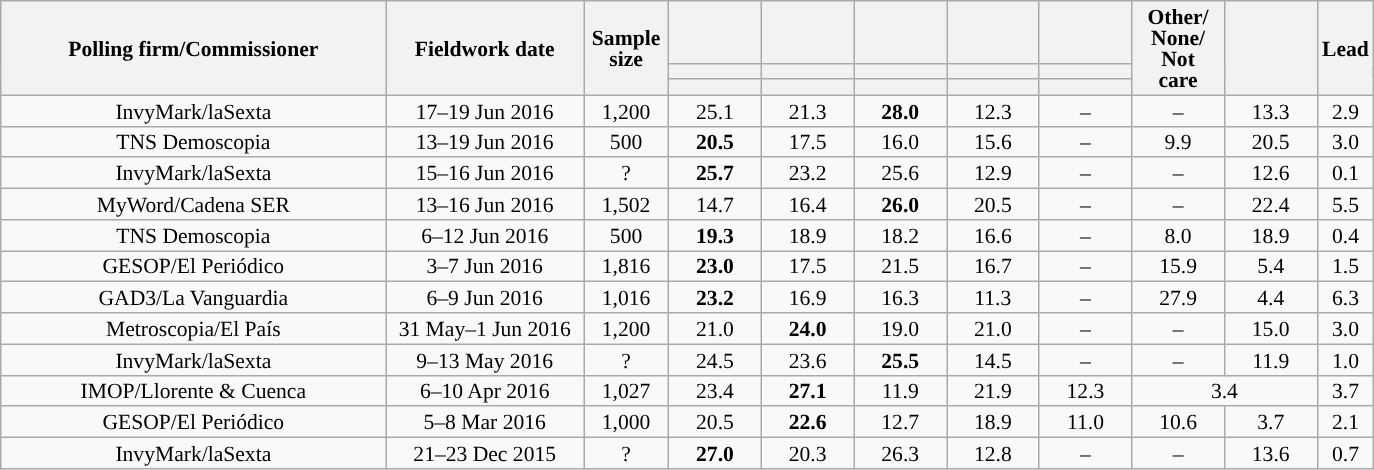<table class="wikitable collapsible collapsed" style="text-align:center; font-size:90%; line-height:14px;">
<tr style="height:42px;">
<th style="width:250px;" rowspan="3">Polling firm/Commissioner</th>
<th style="width:125px;" rowspan="3">Fieldwork date</th>
<th style="width:50px;" rowspan="3">Sample size</th>
<th style="width:55px;"></th>
<th style="width:55px;"></th>
<th style="width:55px;"></th>
<th style="width:55px;"></th>
<th style="width:55px;"></th>
<th style="width:55px;" rowspan="3">Other/<br>None/<br>Not<br>care</th>
<th style="width:55px;" rowspan="3"></th>
<th style="width:30px;" rowspan="3">Lead</th>
</tr>
<tr>
<th style="color:inherit;background:"></th>
<th style="color:inherit;background:"></th>
<th style="color:inherit;background:"></th>
<th style="color:inherit;background:"></th>
<th style="color:inherit;background:"></th>
</tr>
<tr>
<th></th>
<th></th>
<th></th>
<th></th>
<th></th>
</tr>
<tr>
<td>InvyMark/laSexta</td>
<td>17–19 Jun 2016</td>
<td>1,200</td>
<td>25.1</td>
<td>21.3</td>
<td><strong>28.0</strong></td>
<td>12.3</td>
<td>–</td>
<td>–</td>
<td>13.3</td>
<td style="background:">2.9</td>
</tr>
<tr>
<td>TNS Demoscopia</td>
<td>13–19 Jun 2016</td>
<td>500</td>
<td><strong>20.5</strong></td>
<td>17.5</td>
<td>16.0</td>
<td>15.6</td>
<td>–</td>
<td>9.9</td>
<td>20.5</td>
<td style="background:">3.0</td>
</tr>
<tr>
<td>InvyMark/laSexta</td>
<td>15–16 Jun 2016</td>
<td>?</td>
<td><strong>25.7</strong></td>
<td>23.2</td>
<td>25.6</td>
<td>12.9</td>
<td>–</td>
<td>–</td>
<td>12.6</td>
<td style="background:">0.1</td>
</tr>
<tr>
<td>MyWord/Cadena SER</td>
<td>13–16 Jun 2016</td>
<td>1,502</td>
<td>14.7</td>
<td>16.4</td>
<td><strong>26.0</strong></td>
<td>20.5</td>
<td>–</td>
<td>–</td>
<td>22.4</td>
<td style="background:">5.5</td>
</tr>
<tr>
<td>TNS Demoscopia</td>
<td>6–12 Jun 2016</td>
<td>500</td>
<td><strong>19.3</strong></td>
<td>18.9</td>
<td>18.2</td>
<td>16.6</td>
<td>–</td>
<td>8.0</td>
<td>18.9</td>
<td style="background:">0.4</td>
</tr>
<tr>
<td>GESOP/El Periódico</td>
<td>3–7 Jun 2016</td>
<td>1,816</td>
<td><strong>23.0</strong></td>
<td>17.5</td>
<td>21.5</td>
<td>16.7</td>
<td>–</td>
<td>15.9</td>
<td>5.4</td>
<td style="background:">1.5</td>
</tr>
<tr>
<td>GAD3/La Vanguardia</td>
<td>6–9 Jun 2016</td>
<td>1,016</td>
<td><strong>23.2</strong></td>
<td>16.9</td>
<td>16.3</td>
<td>11.3</td>
<td>–</td>
<td>27.9</td>
<td>4.4</td>
<td style="background:">6.3</td>
</tr>
<tr>
<td>Metroscopia/El País</td>
<td>31 May–1 Jun 2016</td>
<td>1,200</td>
<td>21.0</td>
<td><strong>24.0</strong></td>
<td>19.0</td>
<td>21.0</td>
<td>–</td>
<td>–</td>
<td>15.0</td>
<td style="background:">3.0</td>
</tr>
<tr>
<td>InvyMark/laSexta</td>
<td>9–13 May 2016</td>
<td>?</td>
<td>24.5</td>
<td>23.6</td>
<td><strong>25.5</strong></td>
<td>14.5</td>
<td>–</td>
<td>–</td>
<td>11.9</td>
<td style="background:">1.0</td>
</tr>
<tr>
<td>IMOP/Llorente & Cuenca</td>
<td>6–10 Apr 2016</td>
<td>1,027</td>
<td>23.4</td>
<td><strong>27.1</strong></td>
<td>11.9</td>
<td>21.9</td>
<td>12.3</td>
<td colspan="2">3.4</td>
<td style="background:">3.7</td>
</tr>
<tr>
<td>GESOP/El Periódico</td>
<td>5–8 Mar 2016</td>
<td>1,000</td>
<td>20.5</td>
<td><strong>22.6</strong></td>
<td>12.7</td>
<td>18.9</td>
<td>11.0</td>
<td>10.6</td>
<td>3.7</td>
<td style="background:">2.1</td>
</tr>
<tr>
<td>InvyMark/laSexta</td>
<td>21–23 Dec 2015</td>
<td>?</td>
<td><strong>27.0</strong></td>
<td>20.3</td>
<td>26.3</td>
<td>12.8</td>
<td>–</td>
<td>–</td>
<td>13.6</td>
<td style="background:">0.7</td>
</tr>
</table>
